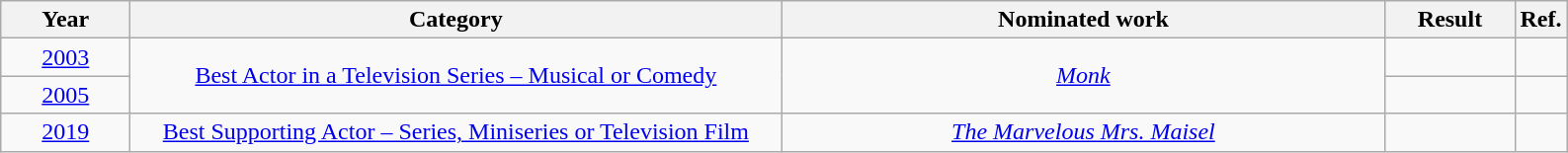<table class="wikitable plainrowheaders" style="text-align:center;">
<tr>
<th scope="col" style="width:5em;">Year</th>
<th scope="col" style="width:27em;">Category</th>
<th scope="col" style="width:25em;">Nominated work</th>
<th scope="col" style="width:5em;">Result</th>
<th>Ref.</th>
</tr>
<tr>
<td><a href='#'>2003</a></td>
<td rowspan="2"><a href='#'>Best Actor in a Television Series – Musical or Comedy</a></td>
<td rowspan="2"><em><a href='#'>Monk</a></em></td>
<td></td>
<td></td>
</tr>
<tr>
<td><a href='#'>2005</a></td>
<td></td>
<td></td>
</tr>
<tr>
<td><a href='#'>2019</a></td>
<td><a href='#'>Best Supporting Actor – Series, Miniseries or Television Film</a></td>
<td><em><a href='#'>The Marvelous Mrs. Maisel</a></em></td>
<td></td>
<td></td>
</tr>
</table>
